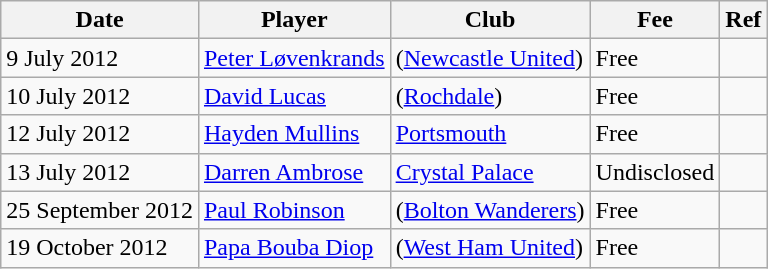<table class="wikitable" style="text-align: left">
<tr>
<th>Date</th>
<th>Player</th>
<th>Club</th>
<th>Fee</th>
<th>Ref</th>
</tr>
<tr>
<td>9 July 2012</td>
<td><a href='#'>Peter Løvenkrands</a></td>
<td>(<a href='#'>Newcastle United</a>)</td>
<td>Free</td>
<td style="text-align: center"></td>
</tr>
<tr>
<td>10 July 2012</td>
<td><a href='#'>David Lucas</a></td>
<td>(<a href='#'>Rochdale</a>)</td>
<td>Free</td>
<td style="text-align: center"></td>
</tr>
<tr>
<td>12 July 2012</td>
<td><a href='#'>Hayden Mullins</a></td>
<td><a href='#'>Portsmouth</a></td>
<td>Free</td>
<td style="text-align: center"></td>
</tr>
<tr>
<td>13 July 2012</td>
<td><a href='#'>Darren Ambrose</a></td>
<td><a href='#'>Crystal Palace</a></td>
<td>Undisclosed</td>
<td style="text-align: center"></td>
</tr>
<tr>
<td>25 September 2012</td>
<td><a href='#'>Paul Robinson</a></td>
<td>(<a href='#'>Bolton Wanderers</a>)</td>
<td>Free</td>
<td style="text-align: center"></td>
</tr>
<tr>
<td>19 October 2012</td>
<td><a href='#'>Papa Bouba Diop</a></td>
<td>(<a href='#'>West Ham United</a>)</td>
<td>Free</td>
<td style="text-align: center"></td>
</tr>
</table>
